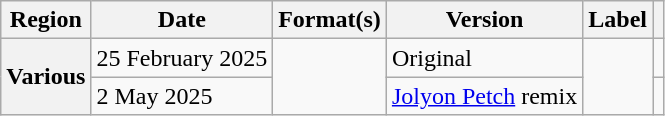<table class="wikitable plainrowheaders">
<tr>
<th scope="col">Region</th>
<th scope="col">Date</th>
<th scope="col">Format(s)</th>
<th scope="col">Version</th>
<th scope="col">Label</th>
<th scope="col"></th>
</tr>
<tr>
<th scope="row" rowspan="2">Various</th>
<td>25 February 2025</td>
<td rowspan="2"></td>
<td>Original</td>
<td rowspan="2"></td>
<td></td>
</tr>
<tr>
<td>2 May 2025</td>
<td><a href='#'>Jolyon Petch</a> remix</td>
<td></td>
</tr>
</table>
